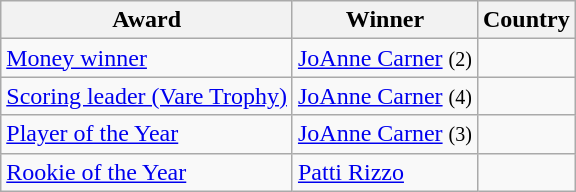<table class="wikitable">
<tr>
<th>Award</th>
<th>Winner</th>
<th>Country</th>
</tr>
<tr>
<td><a href='#'>Money winner</a></td>
<td><a href='#'>JoAnne Carner</a> <small>(2)</small></td>
<td></td>
</tr>
<tr>
<td><a href='#'>Scoring leader (Vare Trophy)</a></td>
<td><a href='#'>JoAnne Carner</a> <small>(4)</small></td>
<td></td>
</tr>
<tr>
<td><a href='#'>Player of the Year</a></td>
<td><a href='#'>JoAnne Carner</a> <small>(3)</small></td>
<td></td>
</tr>
<tr>
<td><a href='#'>Rookie of the Year</a></td>
<td><a href='#'>Patti Rizzo</a></td>
<td></td>
</tr>
</table>
